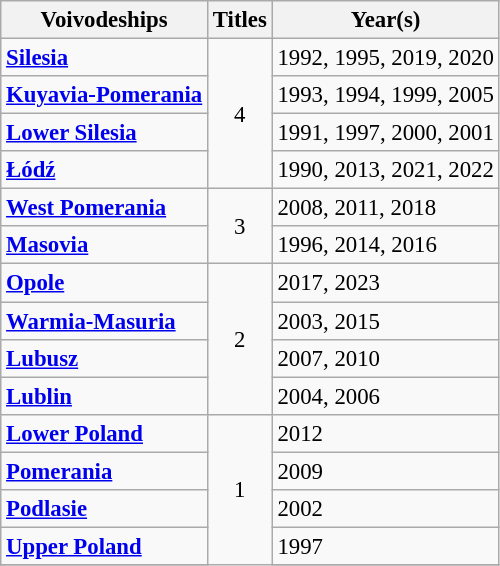<table class="wikitable sortable" style="font-size:95%;">
<tr>
<th>Voivodeships</th>
<th>Titles</th>
<th>Year(s)</th>
</tr>
<tr>
<td> <strong><a href='#'>Silesia</a></strong></td>
<td rowspan="4" align="center">4</td>
<td>1992, 1995, 2019, 2020</td>
</tr>
<tr>
<td> <strong><a href='#'>Kuyavia-Pomerania</a></strong></td>
<td>1993, 1994, 1999, 2005</td>
</tr>
<tr>
<td> <strong><a href='#'>Lower Silesia</a></strong></td>
<td>1991, 1997, 2000, 2001</td>
</tr>
<tr>
<td> <strong><a href='#'>Łódź</a></strong></td>
<td>1990, 2013, 2021, 2022</td>
</tr>
<tr>
<td> <strong><a href='#'>West Pomerania</a></strong></td>
<td rowspan="2" align="center">3</td>
<td>2008, 2011, 2018</td>
</tr>
<tr>
<td> <strong><a href='#'>Masovia</a></strong></td>
<td>1996, 2014, 2016</td>
</tr>
<tr>
<td> <strong><a href='#'>Opole</a></strong></td>
<td rowspan="4" align="center">2</td>
<td>2017, 2023</td>
</tr>
<tr>
<td> <strong><a href='#'>Warmia-Masuria</a></strong></td>
<td>2003, 2015</td>
</tr>
<tr>
<td> <strong><a href='#'>Lubusz</a></strong></td>
<td>2007, 2010</td>
</tr>
<tr>
<td> <strong><a href='#'>Lublin</a></strong></td>
<td>2004, 2006</td>
</tr>
<tr>
<td> <strong><a href='#'>Lower Poland</a></strong></td>
<td rowspan="5" align="center">1</td>
<td>2012</td>
</tr>
<tr>
<td> <strong><a href='#'>Pomerania</a></strong></td>
<td>2009</td>
</tr>
<tr>
<td> <strong><a href='#'>Podlasie</a></strong></td>
<td>2002</td>
</tr>
<tr>
<td> <strong><a href='#'>Upper Poland</a></strong></td>
<td>1997</td>
</tr>
<tr>
</tr>
</table>
